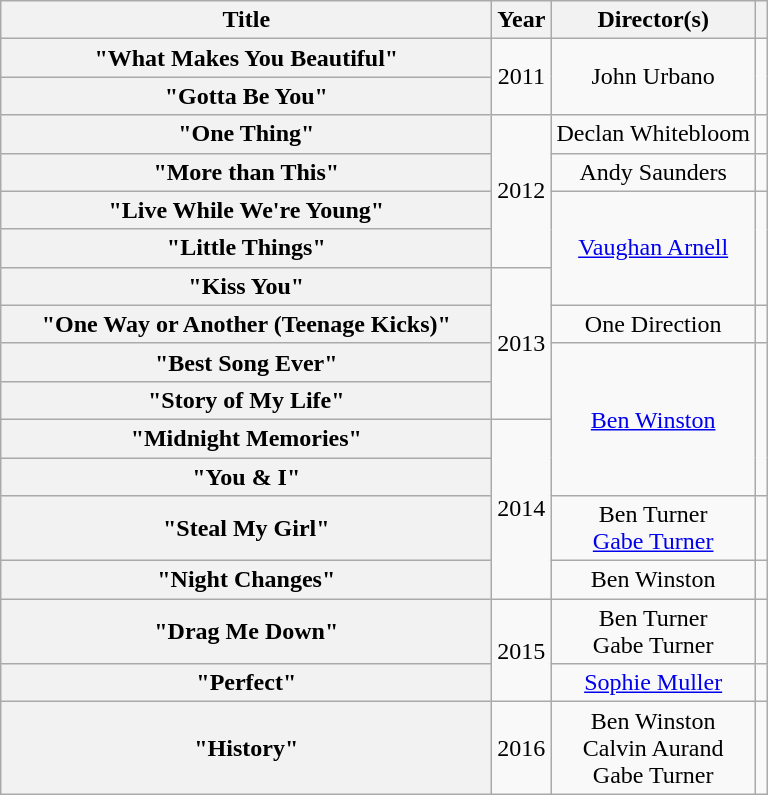<table class="wikitable plainrowheaders" style="text-align:center;">
<tr>
<th scope="col" style="width:20em;">Title</th>
<th scope="col">Year</th>
<th scope="col">Director(s)</th>
<th scope="col"></th>
</tr>
<tr>
<th scope="row">"What Makes You Beautiful"</th>
<td rowspan="2">2011</td>
<td rowspan="2">John Urbano</td>
<td rowspan="2"></td>
</tr>
<tr>
<th scope="row">"Gotta Be You"</th>
</tr>
<tr>
<th scope="row">"One Thing"</th>
<td rowspan="4">2012</td>
<td>Declan Whitebloom</td>
<td></td>
</tr>
<tr>
<th scope="row">"More than This"</th>
<td>Andy Saunders</td>
<td></td>
</tr>
<tr>
<th scope="row">"Live While We're Young"</th>
<td rowspan="3"><a href='#'>Vaughan Arnell</a></td>
<td rowspan="3"></td>
</tr>
<tr>
<th scope="row">"Little Things"</th>
</tr>
<tr>
<th scope="row">"Kiss You"</th>
<td rowspan="4">2013</td>
</tr>
<tr>
<th scope="row">"One Way or Another (Teenage Kicks)"</th>
<td>One Direction</td>
<td></td>
</tr>
<tr>
<th scope="row">"Best Song Ever"</th>
<td rowspan="4"><a href='#'>Ben Winston</a></td>
<td rowspan="4"></td>
</tr>
<tr>
<th scope="row">"Story of My Life"</th>
</tr>
<tr>
<th scope="row">"Midnight Memories"</th>
<td rowspan="4">2014</td>
</tr>
<tr>
<th scope="row">"You & I"</th>
</tr>
<tr>
<th scope="row">"Steal My Girl"</th>
<td>Ben Turner<br><a href='#'>Gabe Turner</a></td>
<td></td>
</tr>
<tr>
<th scope="row">"Night Changes"</th>
<td>Ben Winston</td>
<td></td>
</tr>
<tr>
<th scope="row">"Drag Me Down"</th>
<td rowspan="2">2015</td>
<td>Ben Turner<br>Gabe Turner</td>
<td></td>
</tr>
<tr>
<th scope="row">"Perfect"</th>
<td><a href='#'>Sophie Muller</a></td>
<td></td>
</tr>
<tr>
<th scope="row">"History"</th>
<td>2016</td>
<td>Ben Winston<br>Calvin Aurand<br>Gabe Turner</td>
<td></td>
</tr>
</table>
